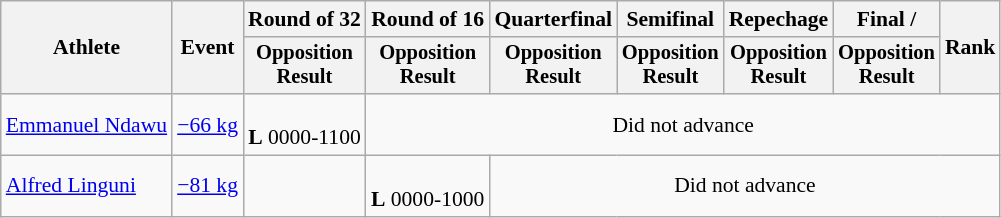<table class="wikitable" style="font-size:90%">
<tr>
<th rowspan=2>Athlete</th>
<th rowspan=2>Event</th>
<th>Round of 32</th>
<th>Round of 16</th>
<th>Quarterfinal</th>
<th>Semifinal</th>
<th>Repechage</th>
<th>Final / </th>
<th rowspan=2>Rank</th>
</tr>
<tr style="font-size: 95%">
<th>Opposition<br>Result</th>
<th>Opposition<br>Result</th>
<th>Opposition<br>Result</th>
<th>Opposition<br>Result</th>
<th>Opposition<br>Result</th>
<th>Opposition<br>Result</th>
</tr>
<tr align=center>
<td align=left><a href='#'>Emmanuel Ndawu</a></td>
<td align=left><a href='#'>−66 kg</a></td>
<td><br><strong>L</strong> 0000-1100</td>
<td colspan=6>Did not advance</td>
</tr>
<tr align=center>
<td align=left><a href='#'>Alfred Linguni</a></td>
<td align=left><a href='#'>−81 kg</a></td>
<td></td>
<td><br><strong>L</strong> 0000-1000</td>
<td colspan=5>Did not advance</td>
</tr>
</table>
